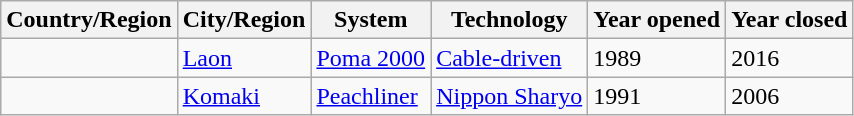<table class="wikitable">
<tr>
<th>Country/Region</th>
<th>City/Region</th>
<th>System</th>
<th>Technology</th>
<th>Year opened</th>
<th>Year closed</th>
</tr>
<tr>
<td></td>
<td><a href='#'>Laon</a></td>
<td><a href='#'>Poma 2000</a></td>
<td><a href='#'>Cable-driven</a></td>
<td>1989</td>
<td>2016</td>
</tr>
<tr>
<td></td>
<td><a href='#'>Komaki</a></td>
<td><a href='#'>Peachliner</a></td>
<td><a href='#'>Nippon Sharyo</a></td>
<td>1991</td>
<td>2006</td>
</tr>
</table>
